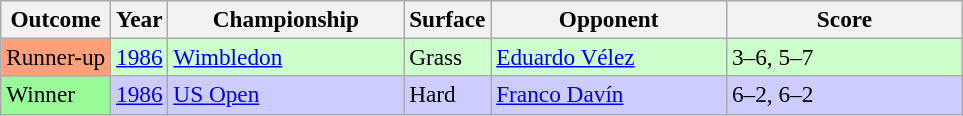<table class="sortable wikitable" style=font-size:97%>
<tr>
<th>Outcome</th>
<th>Year</th>
<th width=150>Championship</th>
<th>Surface</th>
<th width=150>Opponent</th>
<th width=150>Score</th>
</tr>
<tr style="background:#cfc;">
<td style="background:#ffa07a;">Runner-up</td>
<td><a href='#'>1986</a></td>
<td><a href='#'>Wimbledon</a></td>
<td>Grass</td>
<td> <a href='#'>Eduardo Vélez</a></td>
<td>3–6, 5–7</td>
</tr>
<tr style="background:#ccf;">
<td style="background:#98fb98;">Winner</td>
<td><a href='#'>1986</a></td>
<td><a href='#'>US Open</a></td>
<td>Hard</td>
<td> <a href='#'>Franco Davín</a></td>
<td>6–2, 6–2</td>
</tr>
</table>
